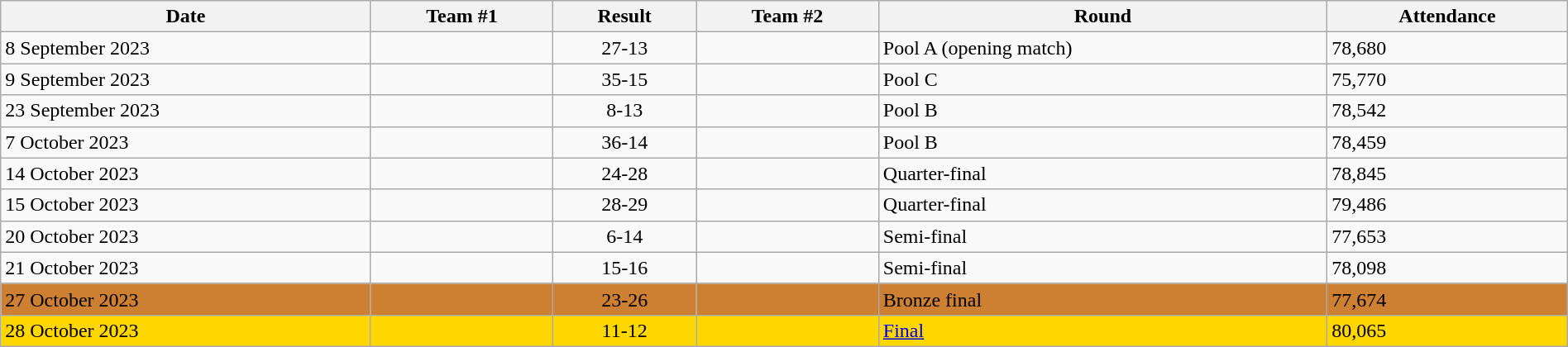<table class="wikitable" style="text-align: left;" width="100%">
<tr>
<th>Date</th>
<th>Team #1</th>
<th>Result</th>
<th>Team #2</th>
<th>Round</th>
<th>Attendance</th>
</tr>
<tr>
<td>8 September 2023</td>
<td></td>
<td style="text-align:center;">27-13</td>
<td></td>
<td>Pool A (opening match)</td>
<td>78,680</td>
</tr>
<tr>
<td>9 September 2023</td>
<td></td>
<td style="text-align:center;">35-15</td>
<td></td>
<td>Pool C</td>
<td>75,770</td>
</tr>
<tr>
<td>23 September 2023</td>
<td></td>
<td style="text-align:center;">8-13</td>
<td></td>
<td>Pool B</td>
<td>78,542</td>
</tr>
<tr>
<td>7 October 2023</td>
<td></td>
<td style="text-align:center;">36-14</td>
<td></td>
<td>Pool B</td>
<td>78,459</td>
</tr>
<tr>
<td>14 October 2023</td>
<td></td>
<td style="text-align:center;">24-28</td>
<td></td>
<td>Quarter-final</td>
<td>78,845</td>
</tr>
<tr>
<td>15 October 2023</td>
<td></td>
<td style="text-align:center;">28-29</td>
<td></td>
<td>Quarter-final</td>
<td>79,486</td>
</tr>
<tr>
<td>20 October 2023</td>
<td></td>
<td style="text-align:center;">6-14</td>
<td></td>
<td>Semi-final</td>
<td>77,653</td>
</tr>
<tr>
<td>21 October 2023</td>
<td></td>
<td style="text-align:center;">15-16</td>
<td></td>
<td>Semi-final</td>
<td>78,098</td>
</tr>
<tr bgcolor=#CD7F32>
<td>27 October 2023</td>
<td></td>
<td style="text-align:center;">23-26</td>
<td></td>
<td>Bronze final</td>
<td>77,674</td>
</tr>
<tr bgcolor=gold>
<td>28 October 2023</td>
<td></td>
<td style="text-align:center;">11-12</td>
<td></td>
<td><a href='#'>Final</a></td>
<td>80,065</td>
</tr>
</table>
